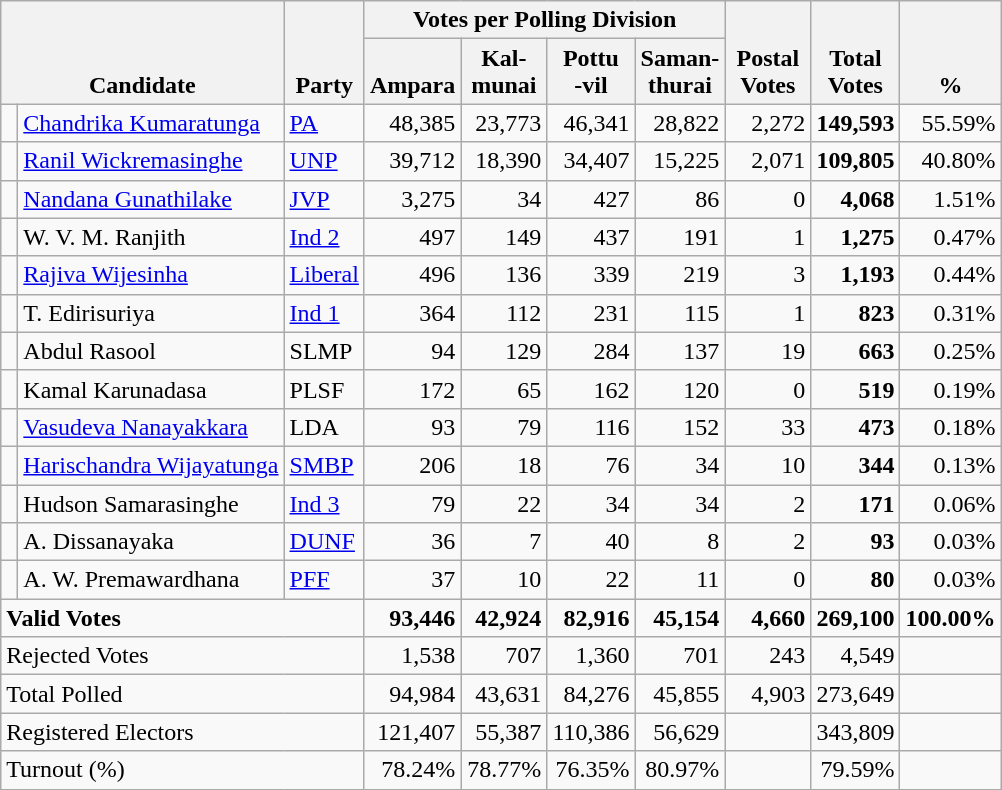<table class="wikitable" border="1" style="text-align:right;">
<tr>
<th align=left valign=bottom rowspan=2 colspan=2>Candidate</th>
<th align=left valign=bottom rowspan=2 width="40">Party</th>
<th colspan=4>Votes per Polling Division</th>
<th align=center valign=bottom rowspan=2 width="50">Postal<br>Votes</th>
<th align=center valign=bottom rowspan=2 width="50">Total Votes</th>
<th align=center valign=bottom rowspan=2 width="50">%</th>
</tr>
<tr>
<th align=center valign=bottom width="50">Ampara</th>
<th align=center valign=bottom width="50">Kal-<br>munai</th>
<th align=center valign=bottom width="50">Pottu<br>-vil</th>
<th align=center valign=bottom width="50">Saman-<br>thurai</th>
</tr>
<tr>
<td bgcolor=> </td>
<td align=left><a href='#'>Chandrika Kumaratunga</a></td>
<td align=left><a href='#'>PA</a></td>
<td>48,385</td>
<td>23,773</td>
<td>46,341</td>
<td>28,822</td>
<td>2,272</td>
<td><strong>149,593</strong></td>
<td>55.59%</td>
</tr>
<tr>
<td bgcolor=> </td>
<td align=left><a href='#'>Ranil Wickremasinghe</a></td>
<td align=left><a href='#'>UNP</a></td>
<td>39,712</td>
<td>18,390</td>
<td>34,407</td>
<td>15,225</td>
<td>2,071</td>
<td><strong>109,805</strong></td>
<td>40.80%</td>
</tr>
<tr>
<td bgcolor=> </td>
<td align=left><a href='#'>Nandana Gunathilake</a></td>
<td align=left><a href='#'>JVP</a></td>
<td>3,275</td>
<td>34</td>
<td>427</td>
<td>86</td>
<td>0</td>
<td><strong>4,068</strong></td>
<td>1.51%</td>
</tr>
<tr>
<td bgcolor=> </td>
<td align=left>W. V. M. Ranjith</td>
<td align=left><a href='#'>Ind 2</a></td>
<td>497</td>
<td>149</td>
<td>437</td>
<td>191</td>
<td>1</td>
<td><strong>1,275</strong></td>
<td>0.47%</td>
</tr>
<tr>
<td></td>
<td align=left><a href='#'>Rajiva Wijesinha</a></td>
<td align=left><a href='#'>Liberal</a></td>
<td>496</td>
<td>136</td>
<td>339</td>
<td>219</td>
<td>3</td>
<td><strong>1,193</strong></td>
<td>0.44%</td>
</tr>
<tr>
<td bgcolor=> </td>
<td align=left>T. Edirisuriya</td>
<td align=left><a href='#'>Ind 1</a></td>
<td>364</td>
<td>112</td>
<td>231</td>
<td>115</td>
<td>1</td>
<td><strong>823</strong></td>
<td>0.31%</td>
</tr>
<tr>
<td></td>
<td align=left>Abdul Rasool</td>
<td align=left>SLMP</td>
<td>94</td>
<td>129</td>
<td>284</td>
<td>137</td>
<td>19</td>
<td><strong>663</strong></td>
<td>0.25%</td>
</tr>
<tr>
<td></td>
<td align=left>Kamal Karunadasa</td>
<td align=left>PLSF</td>
<td>172</td>
<td>65</td>
<td>162</td>
<td>120</td>
<td>0</td>
<td><strong>519</strong></td>
<td>0.19%</td>
</tr>
<tr>
<td></td>
<td align=left><a href='#'>Vasudeva Nanayakkara</a></td>
<td align=left>LDA</td>
<td>93</td>
<td>79</td>
<td>116</td>
<td>152</td>
<td>33</td>
<td><strong>473</strong></td>
<td>0.18%</td>
</tr>
<tr>
<td bgcolor=> </td>
<td align=left><a href='#'>Harischandra Wijayatunga</a></td>
<td align=left><a href='#'>SMBP</a></td>
<td>206</td>
<td>18</td>
<td>76</td>
<td>34</td>
<td>10</td>
<td><strong>344</strong></td>
<td>0.13%</td>
</tr>
<tr>
<td bgcolor=> </td>
<td align=left>Hudson Samarasinghe</td>
<td align=left><a href='#'>Ind 3</a></td>
<td>79</td>
<td>22</td>
<td>34</td>
<td>34</td>
<td>2</td>
<td><strong>171</strong></td>
<td>0.06%</td>
</tr>
<tr>
<td></td>
<td align=left>A. Dissanayaka</td>
<td align=left><a href='#'>DUNF</a></td>
<td>36</td>
<td>7</td>
<td>40</td>
<td>8</td>
<td>2</td>
<td><strong>93</strong></td>
<td>0.03%</td>
</tr>
<tr>
<td></td>
<td align=left>A. W. Premawardhana</td>
<td align=left><a href='#'>PFF</a></td>
<td>37</td>
<td>10</td>
<td>22</td>
<td>11</td>
<td>0</td>
<td><strong>80</strong></td>
<td>0.03%</td>
</tr>
<tr>
<td align=left colspan=3><strong>Valid Votes</strong></td>
<td><strong>93,446</strong></td>
<td><strong>42,924</strong></td>
<td><strong>82,916</strong></td>
<td><strong>45,154</strong></td>
<td><strong>4,660</strong></td>
<td><strong>269,100</strong></td>
<td><strong>100.00%</strong></td>
</tr>
<tr>
<td align=left colspan=3>Rejected Votes</td>
<td>1,538</td>
<td>707</td>
<td>1,360</td>
<td>701</td>
<td>243</td>
<td>4,549</td>
<td></td>
</tr>
<tr>
<td align=left colspan=3>Total Polled</td>
<td>94,984</td>
<td>43,631</td>
<td>84,276</td>
<td>45,855</td>
<td>4,903</td>
<td>273,649</td>
<td></td>
</tr>
<tr>
<td align=left colspan=3>Registered Electors</td>
<td>121,407</td>
<td>55,387</td>
<td>110,386</td>
<td>56,629</td>
<td></td>
<td>343,809</td>
<td></td>
</tr>
<tr>
<td align=left colspan=3>Turnout (%)</td>
<td>78.24%</td>
<td>78.77%</td>
<td>76.35%</td>
<td>80.97%</td>
<td></td>
<td>79.59%</td>
<td></td>
</tr>
</table>
